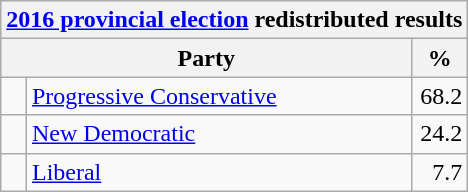<table class="wikitable">
<tr>
<th colspan="4"><a href='#'>2016 provincial election</a> redistributed results</th>
</tr>
<tr>
<th bgcolor="#DDDDFF" width="130px" colspan="2">Party</th>
<th bgcolor="#DDDDFF" width="30px">%</th>
</tr>
<tr>
<td> </td>
<td><a href='#'>Progressive Conservative</a></td>
<td align=right>68.2</td>
</tr>
<tr>
<td> </td>
<td><a href='#'>New Democratic</a></td>
<td align=right>24.2</td>
</tr>
<tr>
<td> </td>
<td><a href='#'>Liberal</a></td>
<td align=right>7.7</td>
</tr>
</table>
